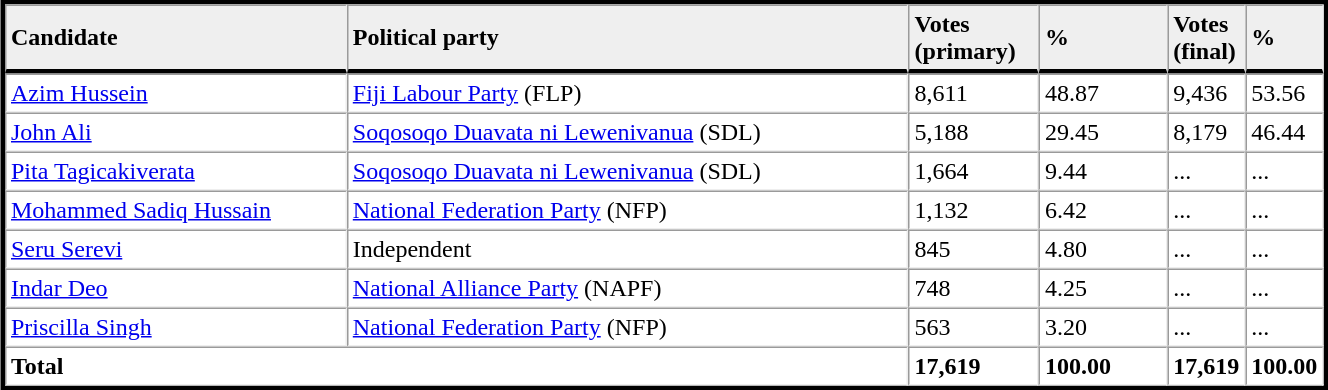<table table width="70%" border="1" align="center" cellpadding=3 cellspacing=0 style="margin:5px; border:3px solid;">
<tr>
<td td width="27%" style="border-bottom:3px solid; background:#efefef;"><strong>Candidate</strong></td>
<td td width="45%" style="border-bottom:3px solid; background:#efefef;"><strong>Political party</strong></td>
<td td width="10%" style="border-bottom:3px solid; background:#efefef;"><strong>Votes<br>(primary)</strong></td>
<td td width="10%" style="border-bottom:3px solid; background:#efefef;"><strong>%</strong></td>
<td td width="4%" style="border-bottom:3px solid; background:#efefef;"><strong>Votes<br>(final)</strong></td>
<td td width="4%" style="border-bottom:3px solid; background:#efefef;"><strong>%</strong></td>
</tr>
<tr>
<td><a href='#'>Azim Hussein</a></td>
<td><a href='#'>Fiji Labour Party</a> (FLP)</td>
<td>8,611</td>
<td>48.87</td>
<td>9,436</td>
<td>53.56</td>
</tr>
<tr>
<td><a href='#'>John Ali</a></td>
<td><a href='#'>Soqosoqo Duavata ni Lewenivanua</a> (SDL)</td>
<td>5,188</td>
<td>29.45</td>
<td>8,179</td>
<td>46.44</td>
</tr>
<tr>
<td><a href='#'>Pita Tagicakiverata</a></td>
<td><a href='#'>Soqosoqo Duavata ni Lewenivanua</a> (SDL)</td>
<td>1,664</td>
<td>9.44</td>
<td>...</td>
<td>...</td>
</tr>
<tr>
<td><a href='#'>Mohammed Sadiq Hussain</a></td>
<td><a href='#'>National Federation Party</a> (NFP)</td>
<td>1,132</td>
<td>6.42</td>
<td>...</td>
<td>...</td>
</tr>
<tr>
<td><a href='#'>Seru Serevi</a></td>
<td>Independent</td>
<td>845</td>
<td>4.80</td>
<td>...</td>
<td>...</td>
</tr>
<tr>
<td><a href='#'>Indar Deo</a></td>
<td><a href='#'>National Alliance Party</a> (NAPF)</td>
<td>748</td>
<td>4.25</td>
<td>...</td>
<td>...</td>
</tr>
<tr>
<td><a href='#'>Priscilla Singh</a></td>
<td><a href='#'>National Federation Party</a> (NFP)</td>
<td>563</td>
<td>3.20</td>
<td>...</td>
<td>...</td>
</tr>
<tr>
<td colspan=2><strong>Total</strong></td>
<td><strong>17,619</strong></td>
<td><strong>100.00</strong></td>
<td><strong>17,619</strong></td>
<td><strong>100.00</strong></td>
</tr>
<tr>
</tr>
</table>
